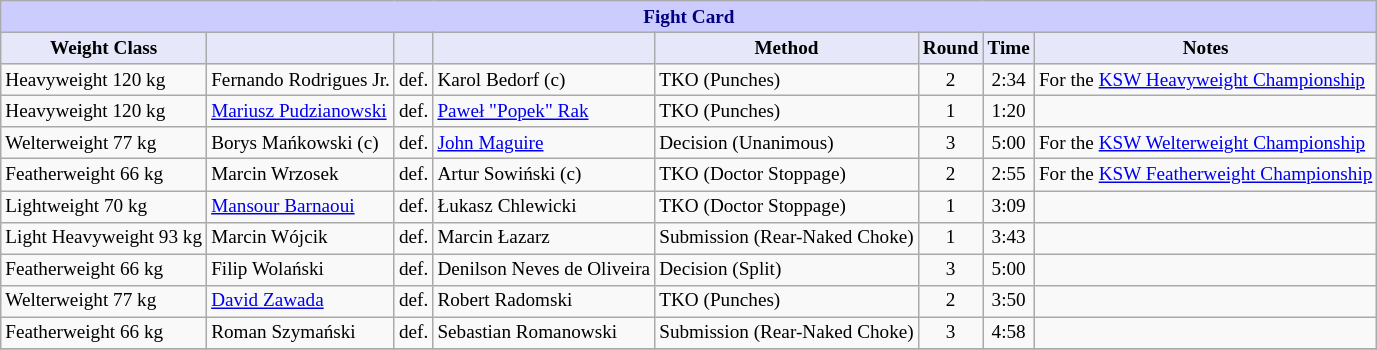<table class="wikitable" style="font-size: 80%;">
<tr>
<th colspan="8" style="background-color: #ccf; color: #000080; text-align: center;"><strong>Fight Card</strong></th>
</tr>
<tr>
<th colspan="1" style="background-color: #E6E8FA; color: #000000; text-align: center;">Weight Class</th>
<th colspan="1" style="background-color: #E6E8FA; color: #000000; text-align: center;"></th>
<th colspan="1" style="background-color: #E6E8FA; color: #000000; text-align: center;"></th>
<th colspan="1" style="background-color: #E6E8FA; color: #000000; text-align: center;"></th>
<th colspan="1" style="background-color: #E6E8FA; color: #000000; text-align: center;">Method</th>
<th colspan="1" style="background-color: #E6E8FA; color: #000000; text-align: center;">Round</th>
<th colspan="1" style="background-color: #E6E8FA; color: #000000; text-align: center;">Time</th>
<th colspan="1" style="background-color: #E6E8FA; color: #000000; text-align: center;">Notes</th>
</tr>
<tr>
<td>Heavyweight 120 kg</td>
<td> Fernando Rodrigues Jr.</td>
<td>def.</td>
<td> Karol Bedorf (c)</td>
<td>TKO (Punches)</td>
<td align=center>2</td>
<td align=center>2:34</td>
<td>For the <a href='#'>KSW Heavyweight Championship</a></td>
</tr>
<tr>
<td>Heavyweight 120 kg</td>
<td> <a href='#'>Mariusz Pudzianowski</a></td>
<td>def.</td>
<td> <a href='#'>Paweł "Popek" Rak</a></td>
<td>TKO (Punches)</td>
<td align=center>1</td>
<td align=center>1:20</td>
<td></td>
</tr>
<tr>
<td>Welterweight 77 kg</td>
<td> Borys Mańkowski (c)</td>
<td>def.</td>
<td> <a href='#'>John Maguire</a></td>
<td>Decision (Unanimous)</td>
<td align=center>3</td>
<td align=center>5:00</td>
<td>For the <a href='#'>KSW Welterweight Championship</a></td>
</tr>
<tr>
<td>Featherweight 66 kg</td>
<td> Marcin Wrzosek</td>
<td>def.</td>
<td> Artur Sowiński (c)</td>
<td>TKO (Doctor Stoppage)</td>
<td align=center>2</td>
<td align=center>2:55</td>
<td>For the <a href='#'>KSW Featherweight Championship</a></td>
</tr>
<tr>
<td>Lightweight 70 kg</td>
<td> <a href='#'>Mansour Barnaoui</a></td>
<td>def.</td>
<td> Łukasz Chlewicki</td>
<td>TKO (Doctor Stoppage)</td>
<td align=center>1</td>
<td align=center>3:09</td>
<td></td>
</tr>
<tr>
<td>Light Heavyweight 93 kg</td>
<td> Marcin Wójcik</td>
<td>def.</td>
<td> Marcin Łazarz</td>
<td>Submission (Rear-Naked Choke)</td>
<td align=center>1</td>
<td align=center>3:43</td>
<td></td>
</tr>
<tr>
<td>Featherweight 66 kg</td>
<td> Filip Wolański</td>
<td>def.</td>
<td> Denilson Neves de Oliveira</td>
<td>Decision (Split)</td>
<td align=center>3</td>
<td align=center>5:00</td>
<td></td>
</tr>
<tr>
<td>Welterweight 77 kg</td>
<td> <a href='#'>David Zawada</a></td>
<td>def.</td>
<td> Robert Radomski</td>
<td>TKO (Punches)</td>
<td align=center>2</td>
<td align=center>3:50</td>
<td></td>
</tr>
<tr>
<td>Featherweight 66 kg</td>
<td> Roman Szymański</td>
<td>def.</td>
<td> Sebastian Romanowski</td>
<td>Submission (Rear-Naked Choke)</td>
<td align=center>3</td>
<td align=center>4:58</td>
<td></td>
</tr>
<tr>
</tr>
</table>
